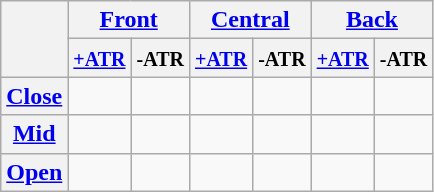<table class="wikitable" style="text-align:center">
<tr>
<th rowspan="2"></th>
<th colspan="2"><a href='#'>Front</a></th>
<th colspan="2"><a href='#'>Central</a></th>
<th colspan="2"><a href='#'>Back</a></th>
</tr>
<tr>
<th><a href='#'><small>+ATR</small></a></th>
<th><small>-ATR</small></th>
<th><a href='#'><small>+ATR</small></a></th>
<th><small>-ATR</small></th>
<th><a href='#'><small>+ATR</small></a></th>
<th><small>-ATR</small></th>
</tr>
<tr>
<th><a href='#'>Close</a></th>
<td></td>
<td></td>
<td></td>
<td></td>
<td></td>
<td></td>
</tr>
<tr>
<th><a href='#'>Mid</a></th>
<td></td>
<td></td>
<td></td>
<td></td>
<td></td>
<td></td>
</tr>
<tr>
<th><a href='#'>Open</a></th>
<td></td>
<td></td>
<td></td>
<td></td>
<td></td>
<td></td>
</tr>
</table>
